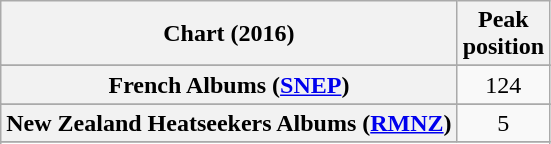<table class="wikitable sortable plainrowheaders" style="text-align:center">
<tr>
<th scope="col">Chart (2016)</th>
<th scope="col">Peak<br>position</th>
</tr>
<tr>
</tr>
<tr>
</tr>
<tr>
</tr>
<tr>
</tr>
<tr>
<th scope="row">French Albums (<a href='#'>SNEP</a>)</th>
<td>124</td>
</tr>
<tr>
</tr>
<tr>
</tr>
<tr>
<th scope="row">New Zealand Heatseekers Albums (<a href='#'>RMNZ</a>)</th>
<td>5</td>
</tr>
<tr>
</tr>
<tr>
</tr>
<tr>
</tr>
<tr>
</tr>
<tr>
</tr>
</table>
